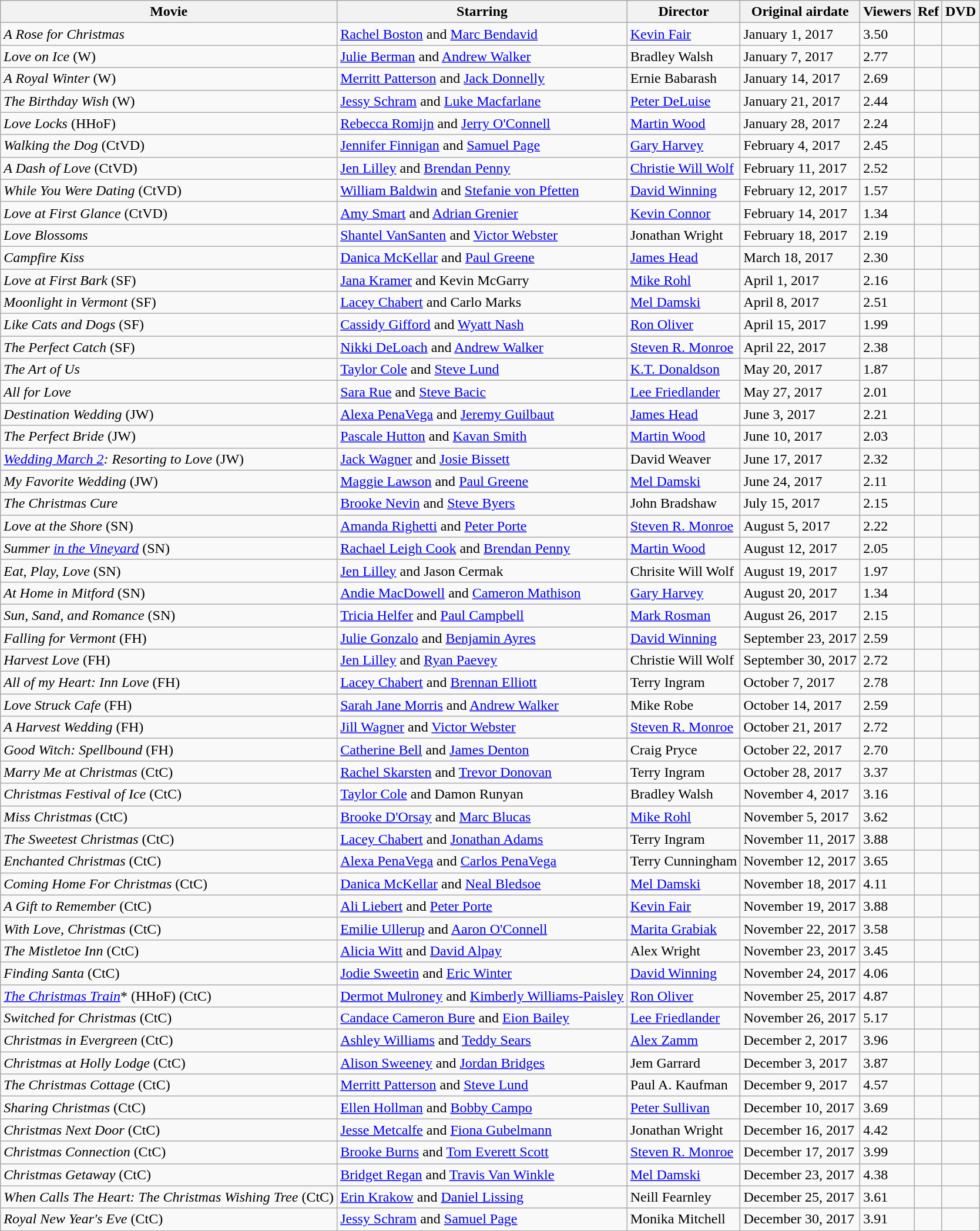<table class="wikitable sortable">
<tr>
<th scope="col" class="unsortable">Movie</th>
<th scope="col" class="unsortable">Starring</th>
<th scope="col" class="unsortable">Director</th>
<th scope="col" class="unsortable">Original airdate</th>
<th scope="col">Viewers</th>
<th scope="col" class="unsortable">Ref</th>
<th scope="col" class="unsortable">DVD</th>
</tr>
<tr>
<td><em>A Rose for Christmas</em></td>
<td><a href='#'>Rachel Boston</a> and <a href='#'>Marc Bendavid</a></td>
<td><a href='#'>Kevin Fair</a></td>
<td>January 1, 2017</td>
<td>3.50</td>
<td></td>
<td></td>
</tr>
<tr>
<td><em>Love on Ice</em> (W)</td>
<td><a href='#'>Julie Berman</a> and <a href='#'>Andrew Walker</a></td>
<td>Bradley Walsh</td>
<td>January 7, 2017</td>
<td>2.77</td>
<td></td>
<td></td>
</tr>
<tr>
<td><em>A Royal Winter</em> (W)</td>
<td><a href='#'>Merritt Patterson</a> and <a href='#'>Jack Donnelly</a></td>
<td>Ernie Babarash</td>
<td>January 14, 2017</td>
<td>2.69</td>
<td></td>
<td></td>
</tr>
<tr>
<td><em>The Birthday Wish</em> (W)</td>
<td><a href='#'>Jessy Schram</a> and <a href='#'>Luke Macfarlane</a></td>
<td><a href='#'>Peter DeLuise</a></td>
<td>January 21, 2017</td>
<td>2.44</td>
<td></td>
<td></td>
</tr>
<tr>
<td><em>Love Locks</em> (HHoF)</td>
<td><a href='#'>Rebecca Romijn</a> and <a href='#'>Jerry O'Connell</a></td>
<td><a href='#'>Martin Wood</a></td>
<td>January 28, 2017</td>
<td>2.24</td>
<td></td>
<td></td>
</tr>
<tr>
<td><em>Walking the Dog</em> (CtVD)</td>
<td><a href='#'>Jennifer Finnigan</a> and <a href='#'>Samuel Page</a></td>
<td><a href='#'>Gary Harvey</a></td>
<td>February 4, 2017</td>
<td>2.45</td>
<td></td>
<td></td>
</tr>
<tr>
<td><em>A Dash of Love</em> (CtVD)</td>
<td><a href='#'>Jen Lilley</a> and <a href='#'>Brendan Penny</a></td>
<td><a href='#'>Christie Will Wolf</a></td>
<td>February 11, 2017</td>
<td>2.52</td>
<td></td>
<td></td>
</tr>
<tr>
<td><em>While You Were Dating</em> (CtVD)</td>
<td><a href='#'>William Baldwin</a> and <a href='#'>Stefanie von Pfetten</a></td>
<td><a href='#'>David Winning</a></td>
<td>February 12, 2017</td>
<td>1.57</td>
<td></td>
<td></td>
</tr>
<tr>
<td><em>Love at First Glance</em> (CtVD)</td>
<td><a href='#'>Amy Smart</a> and <a href='#'>Adrian Grenier</a></td>
<td><a href='#'>Kevin Connor</a></td>
<td>February 14, 2017</td>
<td>1.34</td>
<td></td>
<td></td>
</tr>
<tr>
<td><em>Love Blossoms</em></td>
<td><a href='#'>Shantel VanSanten</a> and <a href='#'>Victor Webster</a></td>
<td>Jonathan Wright</td>
<td>February 18, 2017</td>
<td>2.19</td>
<td></td>
<td></td>
</tr>
<tr>
<td><em>Campfire Kiss</em></td>
<td><a href='#'>Danica McKellar</a> and <a href='#'>Paul Greene</a></td>
<td><a href='#'>James Head</a></td>
<td>March 18, 2017</td>
<td>2.30</td>
<td></td>
<td></td>
</tr>
<tr>
<td><em>Love at First Bark</em> (SF)</td>
<td><a href='#'>Jana Kramer</a> and Kevin McGarry</td>
<td><a href='#'>Mike Rohl</a></td>
<td>April 1, 2017</td>
<td>2.16</td>
<td></td>
<td></td>
</tr>
<tr>
<td><em>Moonlight in Vermont</em> (SF)</td>
<td><a href='#'>Lacey Chabert</a> and Carlo Marks</td>
<td><a href='#'>Mel Damski</a></td>
<td>April 8, 2017</td>
<td>2.51</td>
<td></td>
<td></td>
</tr>
<tr>
<td><em>Like Cats and Dogs</em> (SF)</td>
<td><a href='#'>Cassidy Gifford</a> and <a href='#'>Wyatt Nash</a></td>
<td><a href='#'>Ron Oliver</a></td>
<td>April 15, 2017</td>
<td>1.99</td>
<td></td>
<td></td>
</tr>
<tr>
<td><em>The Perfect Catch</em> (SF)</td>
<td><a href='#'>Nikki DeLoach</a> and <a href='#'>Andrew Walker</a></td>
<td><a href='#'>Steven R. Monroe</a></td>
<td>April 22, 2017</td>
<td>2.38</td>
<td></td>
<td></td>
</tr>
<tr>
<td><em>The Art of Us</em></td>
<td><a href='#'>Taylor Cole</a> and <a href='#'>Steve Lund</a></td>
<td><a href='#'>K.T. Donaldson</a></td>
<td>May 20, 2017</td>
<td>1.87</td>
<td></td>
<td></td>
</tr>
<tr>
<td><em>All for Love</em></td>
<td><a href='#'>Sara Rue</a> and <a href='#'>Steve Bacic</a></td>
<td><a href='#'>Lee Friedlander</a></td>
<td>May 27, 2017</td>
<td>2.01</td>
<td></td>
<td></td>
</tr>
<tr>
<td><em>Destination Wedding</em> (JW)</td>
<td><a href='#'>Alexa PenaVega</a> and <a href='#'>Jeremy Guilbaut</a></td>
<td><a href='#'>James Head</a></td>
<td>June 3, 2017</td>
<td>2.21</td>
<td></td>
<td></td>
</tr>
<tr>
<td><em>The Perfect Bride</em> (JW)</td>
<td><a href='#'>Pascale Hutton</a> and <a href='#'>Kavan Smith</a></td>
<td><a href='#'>Martin Wood</a></td>
<td>June 10, 2017</td>
<td>2.03</td>
<td></td>
<td></td>
</tr>
<tr>
<td><em><a href='#'>Wedding March 2</a>: Resorting to Love</em> (JW)</td>
<td><a href='#'>Jack Wagner</a> and <a href='#'>Josie Bissett</a></td>
<td>David Weaver</td>
<td>June 17, 2017</td>
<td>2.32</td>
<td></td>
<td></td>
</tr>
<tr>
<td><em>My Favorite Wedding</em> (JW)</td>
<td><a href='#'>Maggie Lawson</a> and <a href='#'>Paul Greene</a></td>
<td><a href='#'>Mel Damski</a></td>
<td>June 24, 2017</td>
<td>2.11</td>
<td></td>
<td></td>
</tr>
<tr>
<td><em>The Christmas Cure</em></td>
<td><a href='#'>Brooke Nevin</a> and <a href='#'>Steve Byers</a></td>
<td>John Bradshaw</td>
<td>July 15, 2017</td>
<td>2.15</td>
<td></td>
<td></td>
</tr>
<tr>
<td><em>Love at the Shore</em> (SN)</td>
<td><a href='#'>Amanda Righetti</a> and <a href='#'>Peter Porte</a></td>
<td><a href='#'>Steven R. Monroe</a></td>
<td>August 5, 2017</td>
<td>2.22</td>
<td></td>
<td></td>
</tr>
<tr>
<td><em>Summer <a href='#'>in the Vineyard</a></em> (SN)</td>
<td><a href='#'>Rachael Leigh Cook</a> and <a href='#'>Brendan Penny</a></td>
<td><a href='#'>Martin Wood</a></td>
<td>August 12, 2017</td>
<td>2.05</td>
<td></td>
<td></td>
</tr>
<tr>
<td><em>Eat, Play, Love</em> (SN)</td>
<td><a href='#'>Jen Lilley</a> and Jason Cermak</td>
<td>Chrisite Will Wolf</td>
<td>August 19, 2017</td>
<td>1.97</td>
<td></td>
<td></td>
</tr>
<tr>
<td><em>At Home in Mitford</em> (SN)</td>
<td><a href='#'>Andie MacDowell</a> and <a href='#'>Cameron Mathison</a></td>
<td><a href='#'>Gary Harvey</a></td>
<td>August 20, 2017</td>
<td>1.34</td>
<td></td>
<td></td>
</tr>
<tr>
<td><em>Sun, Sand, and Romance</em> (SN)</td>
<td><a href='#'>Tricia Helfer</a> and <a href='#'>Paul Campbell</a></td>
<td><a href='#'>Mark Rosman</a></td>
<td>August 26, 2017</td>
<td>2.15</td>
<td></td>
<td></td>
</tr>
<tr>
<td><em>Falling for Vermont</em> (FH)</td>
<td><a href='#'>Julie Gonzalo</a> and <a href='#'>Benjamin Ayres</a></td>
<td><a href='#'>David Winning</a></td>
<td>September 23, 2017</td>
<td>2.59</td>
<td></td>
<td></td>
</tr>
<tr>
<td><em>Harvest Love</em> (FH)</td>
<td><a href='#'>Jen Lilley</a> and <a href='#'>Ryan Paevey</a></td>
<td>Christie Will Wolf</td>
<td>September 30, 2017</td>
<td>2.72</td>
<td></td>
<td></td>
</tr>
<tr>
<td><em>All of my Heart: Inn Love</em> (FH)</td>
<td><a href='#'>Lacey Chabert</a> and <a href='#'>Brennan Elliott</a></td>
<td>Terry Ingram</td>
<td>October 7, 2017</td>
<td>2.78</td>
<td></td>
<td></td>
</tr>
<tr>
<td><em>Love Struck Cafe</em> (FH)</td>
<td><a href='#'>Sarah Jane Morris</a> and <a href='#'>Andrew Walker</a></td>
<td>Mike Robe</td>
<td>October 14, 2017</td>
<td>2.59</td>
<td></td>
<td></td>
</tr>
<tr>
<td><em>A Harvest Wedding</em> (FH)</td>
<td><a href='#'>Jill Wagner</a> and <a href='#'>Victor Webster</a></td>
<td><a href='#'>Steven R. Monroe</a></td>
<td>October 21, 2017</td>
<td>2.72</td>
<td></td>
<td></td>
</tr>
<tr>
<td><em>Good Witch: Spellbound</em> (FH)</td>
<td><a href='#'>Catherine Bell</a> and <a href='#'>James Denton</a></td>
<td>Craig Pryce</td>
<td>October 22, 2017</td>
<td>2.70</td>
<td></td>
<td></td>
</tr>
<tr>
<td><em>Marry Me at Christmas</em> (CtC)</td>
<td><a href='#'>Rachel Skarsten</a> and <a href='#'>Trevor Donovan</a></td>
<td>Terry Ingram</td>
<td>October 28, 2017</td>
<td>3.37</td>
<td></td>
<td></td>
</tr>
<tr>
<td><em>Christmas Festival of Ice</em> (CtC)</td>
<td><a href='#'>Taylor Cole</a> and Damon Runyan</td>
<td>Bradley Walsh</td>
<td>November 4, 2017</td>
<td>3.16</td>
<td></td>
<td></td>
</tr>
<tr>
<td><em>Miss Christmas</em> (CtC)</td>
<td><a href='#'>Brooke D'Orsay</a> and <a href='#'>Marc Blucas</a></td>
<td><a href='#'>Mike Rohl</a></td>
<td>November 5, 2017</td>
<td>3.62</td>
<td></td>
<td></td>
</tr>
<tr>
<td><em>The Sweetest Christmas</em> (CtC)</td>
<td><a href='#'>Lacey Chabert</a> and <a href='#'>Jonathan Adams</a></td>
<td>Terry Ingram</td>
<td>November 11, 2017</td>
<td>3.88</td>
<td></td>
<td></td>
</tr>
<tr>
<td><em>Enchanted Christmas</em> (CtC)</td>
<td><a href='#'>Alexa PenaVega</a> and <a href='#'>Carlos PenaVega</a></td>
<td>Terry Cunningham</td>
<td>November 12, 2017</td>
<td>3.65</td>
<td></td>
<td></td>
</tr>
<tr>
<td><em>Coming Home For Christmas</em> (CtC)</td>
<td><a href='#'>Danica McKellar</a> and <a href='#'>Neal Bledsoe</a></td>
<td><a href='#'>Mel Damski</a></td>
<td>November 18, 2017</td>
<td>4.11</td>
<td></td>
<td></td>
</tr>
<tr>
<td><em>A Gift to Remember</em> (CtC)</td>
<td><a href='#'>Ali Liebert</a> and <a href='#'>Peter Porte</a></td>
<td><a href='#'>Kevin Fair</a></td>
<td>November 19, 2017</td>
<td>3.88</td>
<td></td>
<td></td>
</tr>
<tr>
<td><em>With Love, Christmas</em> (CtC)</td>
<td><a href='#'>Emilie Ullerup</a> and <a href='#'>Aaron O'Connell</a></td>
<td><a href='#'>Marita Grabiak</a></td>
<td>November 22, 2017</td>
<td>3.58</td>
<td></td>
<td></td>
</tr>
<tr>
<td><em>The Mistletoe Inn</em> (CtC)</td>
<td><a href='#'>Alicia Witt</a> and <a href='#'>David Alpay</a></td>
<td>Alex Wright</td>
<td>November 23, 2017</td>
<td>3.45</td>
<td></td>
<td></td>
</tr>
<tr>
<td><em>Finding Santa</em> (CtC)</td>
<td><a href='#'>Jodie Sweetin</a> and <a href='#'>Eric Winter</a></td>
<td><a href='#'>David Winning</a></td>
<td>November 24, 2017</td>
<td>4.06</td>
<td></td>
<td></td>
</tr>
<tr>
<td><em><a href='#'>The Christmas Train</a></em>* (HHoF) (CtC)</td>
<td><a href='#'>Dermot Mulroney</a> and <a href='#'>Kimberly Williams-Paisley</a></td>
<td><a href='#'>Ron Oliver</a></td>
<td>November 25, 2017</td>
<td>4.87</td>
<td></td>
<td></td>
</tr>
<tr>
<td><em>Switched for Christmas</em> (CtC)</td>
<td><a href='#'>Candace Cameron Bure</a> and <a href='#'>Eion Bailey</a></td>
<td><a href='#'>Lee Friedlander</a></td>
<td>November 26, 2017</td>
<td>5.17</td>
<td></td>
<td></td>
</tr>
<tr>
<td><em>Christmas in Evergreen</em> (CtC)</td>
<td><a href='#'>Ashley Williams</a> and <a href='#'>Teddy Sears</a></td>
<td><a href='#'>Alex Zamm</a></td>
<td>December 2, 2017</td>
<td>3.96</td>
<td></td>
<td></td>
</tr>
<tr>
<td><em>Christmas at Holly Lodge</em> (CtC)</td>
<td><a href='#'>Alison Sweeney</a> and <a href='#'>Jordan Bridges</a></td>
<td>Jem Garrard</td>
<td>December 3, 2017</td>
<td>3.87</td>
<td></td>
<td></td>
</tr>
<tr>
<td><em>The Christmas Cottage</em> (CtC)</td>
<td><a href='#'>Merritt Patterson</a> and <a href='#'>Steve Lund</a></td>
<td>Paul A. Kaufman</td>
<td>December 9, 2017</td>
<td>4.57</td>
<td></td>
<td></td>
</tr>
<tr>
<td><em>Sharing Christmas</em> (CtC)</td>
<td><a href='#'>Ellen Hollman</a> and <a href='#'>Bobby Campo</a></td>
<td><a href='#'>Peter Sullivan</a></td>
<td>December 10, 2017</td>
<td>3.69</td>
<td></td>
<td></td>
</tr>
<tr>
<td><em>Christmas Next Door</em> (CtC)</td>
<td><a href='#'>Jesse Metcalfe</a> and <a href='#'>Fiona Gubelmann</a></td>
<td>Jonathan Wright</td>
<td>December 16, 2017</td>
<td>4.42</td>
<td></td>
<td></td>
</tr>
<tr>
<td><em>Christmas Connection</em> (CtC)</td>
<td><a href='#'>Brooke Burns</a> and <a href='#'>Tom Everett Scott</a></td>
<td><a href='#'>Steven R. Monroe</a></td>
<td>December 17, 2017</td>
<td>3.99</td>
<td></td>
<td></td>
</tr>
<tr>
<td><em>Christmas Getaway</em> (CtC)</td>
<td><a href='#'>Bridget Regan</a> and <a href='#'>Travis Van Winkle</a></td>
<td><a href='#'>Mel Damski</a></td>
<td>December 23, 2017</td>
<td>4.38</td>
<td></td>
<td></td>
</tr>
<tr>
<td><em>When Calls The Heart: The Christmas Wishing Tree</em> (CtC)</td>
<td><a href='#'>Erin Krakow</a> and <a href='#'>Daniel Lissing</a></td>
<td>Neill Fearnley</td>
<td>December 25, 2017</td>
<td>3.61</td>
<td></td>
<td></td>
</tr>
<tr>
<td><em>Royal New Year's Eve</em> (CtC)</td>
<td><a href='#'>Jessy Schram</a> and <a href='#'>Samuel Page</a></td>
<td>Monika Mitchell</td>
<td>December 30, 2017</td>
<td>3.91</td>
<td></td>
<td></td>
</tr>
</table>
